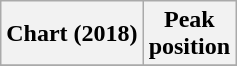<table class="wikitable sortable plainrowheaders" style="text-align:center">
<tr>
<th scope="col">Chart (2018)</th>
<th scope="col">Peak<br>position</th>
</tr>
<tr>
</tr>
</table>
